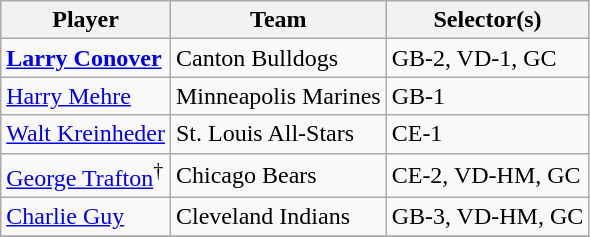<table class="wikitable" style="text-align:left;">
<tr>
<th>Player</th>
<th>Team</th>
<th>Selector(s)</th>
</tr>
<tr>
<td><strong><a href='#'>Larry Conover</a></strong></td>
<td>Canton Bulldogs</td>
<td>GB-2, VD-1, GC</td>
</tr>
<tr>
<td><a href='#'>Harry Mehre</a></td>
<td>Minneapolis Marines</td>
<td>GB-1</td>
</tr>
<tr>
<td><a href='#'>Walt Kreinheder</a></td>
<td>St. Louis All-Stars</td>
<td>CE-1</td>
</tr>
<tr>
<td><a href='#'>George Trafton</a><sup>†</sup></td>
<td>Chicago Bears</td>
<td>CE-2, VD-HM, GC</td>
</tr>
<tr>
<td><a href='#'>Charlie Guy</a></td>
<td>Cleveland Indians</td>
<td>GB-3, VD-HM, GC</td>
</tr>
<tr>
</tr>
</table>
